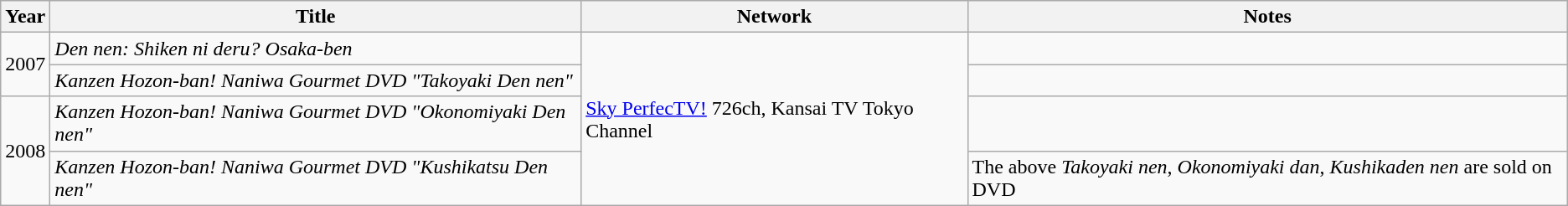<table class="wikitable">
<tr>
<th>Year</th>
<th>Title</th>
<th>Network</th>
<th>Notes</th>
</tr>
<tr>
<td rowspan="2">2007</td>
<td><em>Den nen: Shiken ni deru? Osaka-ben</em></td>
<td rowspan="4"><a href='#'>Sky PerfecTV!</a> 726ch, Kansai TV Tokyo Channel</td>
<td></td>
</tr>
<tr>
<td><em>Kanzen Hozon-ban! Naniwa Gourmet DVD "Takoyaki Den nen"</em></td>
<td></td>
</tr>
<tr>
<td rowspan="2">2008</td>
<td><em>Kanzen Hozon-ban! Naniwa Gourmet DVD "Okonomiyaki Den nen"</em></td>
<td></td>
</tr>
<tr>
<td><em>Kanzen Hozon-ban! Naniwa Gourmet DVD "Kushikatsu Den nen"</em></td>
<td>The above <em>Takoyaki nen</em>, <em>Okonomiyaki dan</em>, <em>Kushikaden nen</em> are sold on DVD</td>
</tr>
</table>
